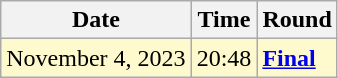<table class="wikitable">
<tr>
<th>Date</th>
<th>Time</th>
<th>Round</th>
</tr>
<tr style=background:lemonchiffon>
<td>November 4, 2023</td>
<td>20:48</td>
<td><strong><a href='#'>Final</a></strong></td>
</tr>
</table>
